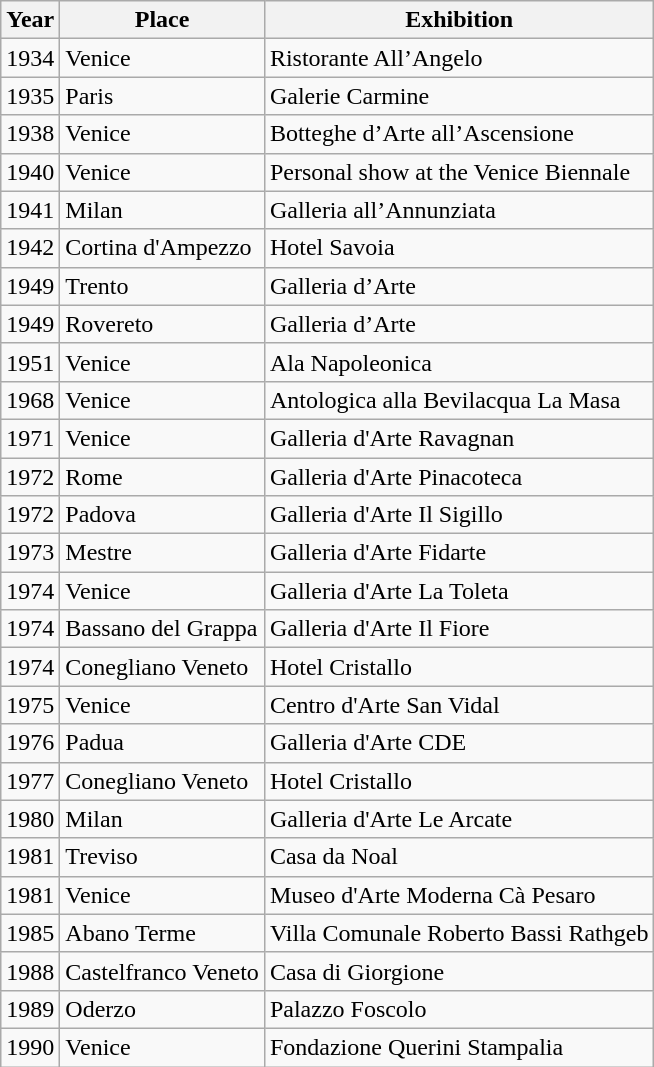<table class="wikitable sortable" border="1">
<tr>
<th scope="col">Year</th>
<th scope="col">Place</th>
<th scope="col">Exhibition</th>
</tr>
<tr>
<td>1934</td>
<td>Venice</td>
<td>Ristorante All’Angelo</td>
</tr>
<tr>
<td>1935</td>
<td>Paris</td>
<td>Galerie Carmine</td>
</tr>
<tr>
<td>1938</td>
<td>Venice</td>
<td>Botteghe d’Arte all’Ascensione</td>
</tr>
<tr>
<td>1940</td>
<td>Venice</td>
<td>Personal show at the Venice Biennale</td>
</tr>
<tr>
<td>1941</td>
<td>Milan</td>
<td>Galleria all’Annunziata</td>
</tr>
<tr>
<td>1942</td>
<td>Cortina d'Ampezzo</td>
<td>Hotel Savoia</td>
</tr>
<tr>
<td>1949</td>
<td>Trento</td>
<td>Galleria d’Arte</td>
</tr>
<tr>
<td>1949</td>
<td>Rovereto</td>
<td>Galleria d’Arte</td>
</tr>
<tr>
<td>1951</td>
<td>Venice</td>
<td>Ala Napoleonica</td>
</tr>
<tr>
<td>1968</td>
<td>Venice</td>
<td>Antologica alla Bevilacqua La Masa</td>
</tr>
<tr>
<td>1971</td>
<td>Venice</td>
<td>Galleria d'Arte Ravagnan</td>
</tr>
<tr>
<td>1972</td>
<td>Rome</td>
<td>Galleria d'Arte Pinacoteca</td>
</tr>
<tr>
<td>1972</td>
<td>Padova</td>
<td>Galleria d'Arte Il Sigillo</td>
</tr>
<tr>
<td>1973</td>
<td>Mestre</td>
<td>Galleria d'Arte Fidarte</td>
</tr>
<tr>
<td>1974</td>
<td>Venice</td>
<td>Galleria d'Arte La Toleta</td>
</tr>
<tr>
<td>1974</td>
<td>Bassano del Grappa</td>
<td>Galleria d'Arte Il Fiore</td>
</tr>
<tr>
<td>1974</td>
<td>Conegliano Veneto</td>
<td>Hotel Cristallo</td>
</tr>
<tr>
<td>1975</td>
<td>Venice</td>
<td>Centro d'Arte San Vidal</td>
</tr>
<tr>
<td>1976</td>
<td>Padua</td>
<td>Galleria d'Arte CDE</td>
</tr>
<tr>
<td>1977</td>
<td>Conegliano Veneto</td>
<td>Hotel Cristallo</td>
</tr>
<tr>
<td>1980</td>
<td>Milan</td>
<td>Galleria d'Arte Le Arcate</td>
</tr>
<tr>
<td>1981</td>
<td>Treviso</td>
<td>Casa da Noal</td>
</tr>
<tr>
<td>1981</td>
<td>Venice</td>
<td>Museo d'Arte Moderna Cà Pesaro</td>
</tr>
<tr>
<td>1985</td>
<td>Abano Terme</td>
<td>Villa Comunale Roberto Bassi Rathgeb</td>
</tr>
<tr>
<td>1988</td>
<td>Castelfranco Veneto</td>
<td>Casa di Giorgione</td>
</tr>
<tr>
<td>1989</td>
<td>Oderzo</td>
<td>Palazzo Foscolo</td>
</tr>
<tr>
<td>1990</td>
<td>Venice</td>
<td>Fondazione Querini Stampalia</td>
</tr>
</table>
